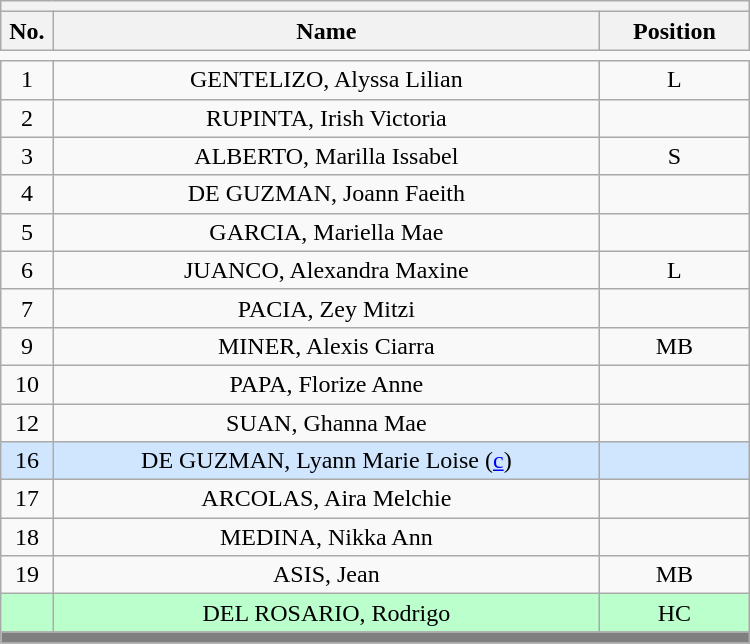<table class='wikitable mw-collapsible mw-collapsed' style="text-align: center; width: 500px; border: none">
<tr>
<th style='text-align: left;' colspan=3></th>
</tr>
<tr>
<th style='width: 7%;'>No.</th>
<th>Name</th>
<th style='width: 20%;'>Position</th>
</tr>
<tr>
<td style='border: none;'></td>
</tr>
<tr>
<td>1</td>
<td>GENTELIZO, Alyssa Lilian</td>
<td>L</td>
</tr>
<tr>
<td>2</td>
<td>RUPINTA, Irish Victoria</td>
<td></td>
</tr>
<tr>
<td>3</td>
<td>ALBERTO, Marilla Issabel</td>
<td>S</td>
</tr>
<tr>
<td>4</td>
<td>DE GUZMAN, Joann Faeith</td>
<td></td>
</tr>
<tr>
<td>5</td>
<td>GARCIA, Mariella Mae</td>
<td></td>
</tr>
<tr>
<td>6</td>
<td>JUANCO, Alexandra Maxine</td>
<td>L</td>
</tr>
<tr>
<td>7</td>
<td>PACIA, Zey Mitzi</td>
<td></td>
</tr>
<tr>
<td>9</td>
<td>MINER, Alexis Ciarra</td>
<td>MB</td>
</tr>
<tr>
<td>10</td>
<td>PAPA, Florize Anne</td>
<td></td>
</tr>
<tr>
<td>12</td>
<td>SUAN, Ghanna Mae</td>
<td></td>
</tr>
<tr bgcolor=#D0E6FF>
<td>16</td>
<td>DE GUZMAN, Lyann Marie Loise (<a href='#'>c</a>)</td>
<td></td>
</tr>
<tr>
<td>17</td>
<td>ARCOLAS, Aira Melchie</td>
<td></td>
</tr>
<tr>
<td>18</td>
<td>MEDINA, Nikka Ann</td>
<td></td>
</tr>
<tr>
<td>19</td>
<td>ASIS, Jean</td>
<td>MB</td>
</tr>
<tr bgcolor=#BBFFCC>
<td></td>
<td>DEL ROSARIO, Rodrigo</td>
<td>HC</td>
</tr>
<tr>
<th style='background: grey;' colspan=3></th>
</tr>
</table>
